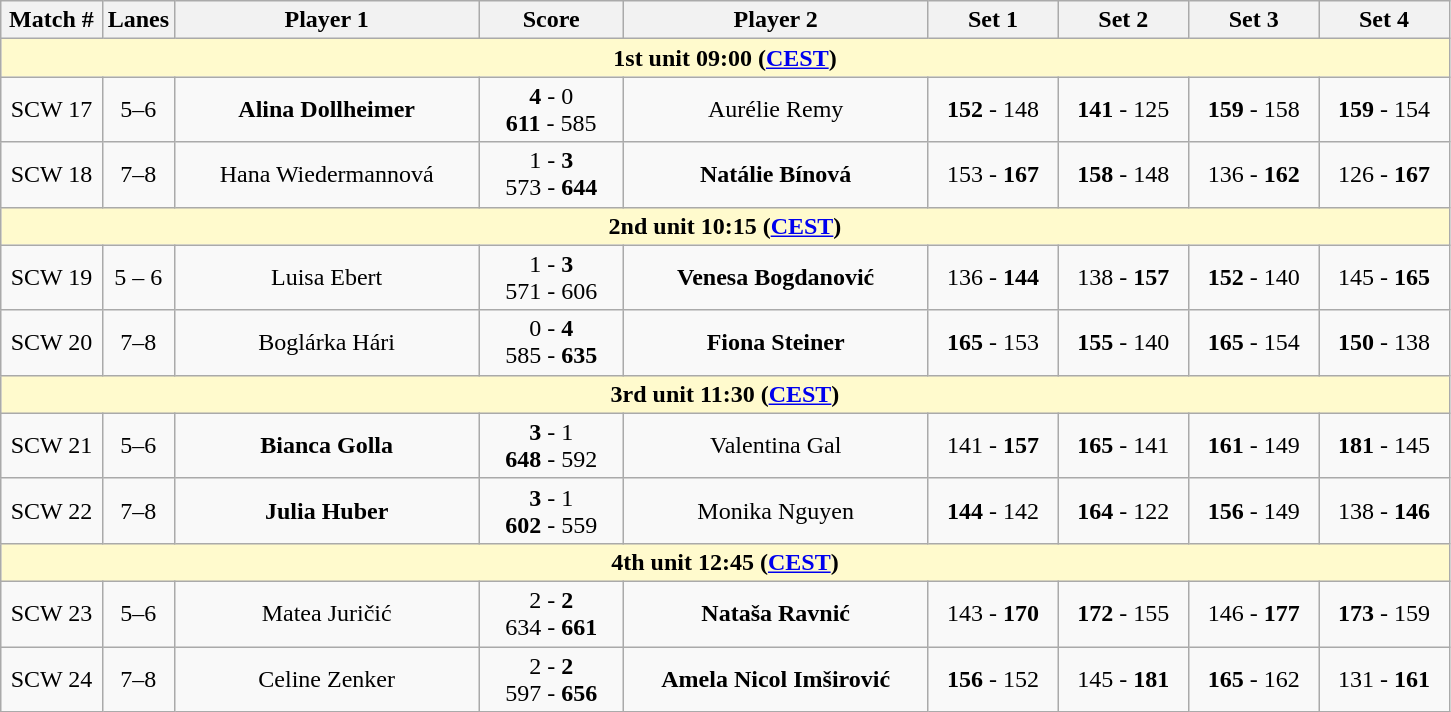<table class="wikitable">
<tr>
<th width="7%">Match #</th>
<th width="5%">Lanes</th>
<th width="21%">Player 1</th>
<th width="10%">Score</th>
<th width="21%">Player 2</th>
<th width="9%">Set 1</th>
<th width="9%">Set 2</th>
<th width="9%">Set 3</th>
<th width="9%">Set 4</th>
</tr>
<tr>
<td colspan="9" style="text-align:center; background-color:#FFFACD"><strong>1st unit 09:00 (<a href='#'>CEST</a>)</strong></td>
</tr>
<tr style="text-align:center;">
<td>SCW 17</td>
<td>5–6</td>
<td> <strong>Alina Dollheimer</strong></td>
<td><strong>4</strong> - 0 <br> <strong>611</strong> - 585</td>
<td> Aurélie Remy</td>
<td><strong>152</strong> - 148</td>
<td><strong>141</strong> - 125</td>
<td><strong>159</strong> - 158</td>
<td><strong>159</strong> - 154</td>
</tr>
<tr style="text-align:center;">
<td>SCW 18</td>
<td>7–8</td>
<td> Hana Wiedermannová</td>
<td>1 - <strong>3</strong> <br> 573 - <strong>644</strong></td>
<td> <strong>Natálie Bínová</strong></td>
<td>153 - <strong>167</strong></td>
<td><strong>158</strong> - 148</td>
<td>136 - <strong>162</strong></td>
<td>126 - <strong>167</strong></td>
</tr>
<tr>
<td colspan="9" style="text-align:center; background-color:#FFFACD"><strong>2nd unit 10:15 (<a href='#'>CEST</a>)</strong></td>
</tr>
<tr style="text-align:center;">
<td>SCW 19</td>
<td>5 – 6</td>
<td> Luisa Ebert</td>
<td>1 - <strong>3</strong> <br> 571 - 606</td>
<td> <strong>Venesa Bogdanović</strong></td>
<td>136 - <strong>144</strong></td>
<td>138 - <strong>157</strong></td>
<td><strong>152</strong> - 140</td>
<td>145 - <strong>165</strong></td>
</tr>
<tr style="text-align:center;">
<td>SCW 20</td>
<td>7–8</td>
<td> Boglárka Hári</td>
<td>0 - <strong>4</strong> <br> 585 - <strong>635</strong></td>
<td> <strong>Fiona Steiner</strong></td>
<td><strong>165</strong> - 153</td>
<td><strong>155</strong> - 140</td>
<td><strong>165</strong> - 154</td>
<td><strong>150</strong> - 138</td>
</tr>
<tr>
<td colspan="9" style="text-align:center; background-color:#FFFACD"><strong>3rd unit 11:30 (<a href='#'>CEST</a>)</strong></td>
</tr>
<tr style="text-align:center;">
<td>SCW 21</td>
<td>5–6</td>
<td> <strong>Bianca Golla</strong></td>
<td><strong>3</strong> - 1 <br> <strong>648</strong> - 592</td>
<td> Valentina Gal</td>
<td>141 - <strong>157</strong></td>
<td><strong>165</strong> - 141</td>
<td><strong>161</strong> - 149</td>
<td><strong>181</strong> - 145</td>
</tr>
<tr style="text-align:center;">
<td>SCW 22</td>
<td>7–8</td>
<td> <strong>Julia Huber</strong></td>
<td><strong>3</strong> - 1 <br> <strong>602</strong> - 559</td>
<td> Monika Nguyen</td>
<td><strong>144</strong> - 142</td>
<td><strong>164</strong> - 122</td>
<td><strong>156</strong> - 149</td>
<td>138 - <strong>146</strong></td>
</tr>
<tr>
<td colspan="9" style="text-align:center; background-color:#FFFACD"><strong>4th unit 12:45 (<a href='#'>CEST</a>)</strong></td>
</tr>
<tr style="text-align:center;">
<td>SCW 23</td>
<td>5–6</td>
<td> Matea Juričić</td>
<td>2 - <strong>2</strong> <br> 634 - <strong>661</strong></td>
<td> <strong>Nataša Ravnić</strong></td>
<td>143 - <strong>170</strong></td>
<td><strong>172</strong> - 155</td>
<td>146 - <strong>177</strong></td>
<td><strong>173</strong> - 159</td>
</tr>
<tr style="text-align:center;">
<td>SCW 24</td>
<td>7–8</td>
<td> Celine Zenker</td>
<td>2 - <strong>2</strong> <br> 597 - <strong>656</strong></td>
<td> <strong>Amela Nicol Imširović</strong></td>
<td><strong>156</strong> - 152</td>
<td>145 - <strong>181</strong></td>
<td><strong>165</strong> - 162</td>
<td>131 - <strong>161</strong></td>
</tr>
</table>
